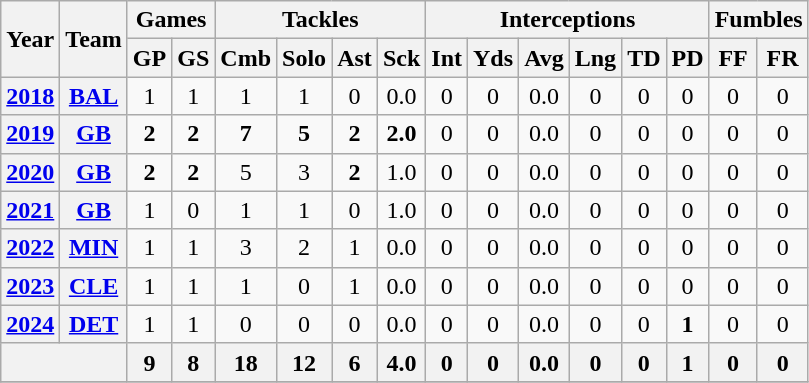<table class="wikitable" style="text-align: center;">
<tr>
<th rowspan="2">Year</th>
<th rowspan="2">Team</th>
<th colspan="2">Games</th>
<th colspan="4">Tackles</th>
<th colspan="6">Interceptions</th>
<th colspan="2">Fumbles</th>
</tr>
<tr>
<th>GP</th>
<th>GS</th>
<th>Cmb</th>
<th>Solo</th>
<th>Ast</th>
<th>Sck</th>
<th>Int</th>
<th>Yds</th>
<th>Avg</th>
<th>Lng</th>
<th>TD</th>
<th>PD</th>
<th>FF</th>
<th>FR</th>
</tr>
<tr>
<th><a href='#'>2018</a></th>
<th><a href='#'>BAL</a></th>
<td>1</td>
<td>1</td>
<td>1</td>
<td>1</td>
<td>0</td>
<td>0.0</td>
<td>0</td>
<td>0</td>
<td>0.0</td>
<td>0</td>
<td>0</td>
<td>0</td>
<td>0</td>
<td>0</td>
</tr>
<tr>
<th><a href='#'>2019</a></th>
<th><a href='#'>GB</a></th>
<td><strong>2</strong></td>
<td><strong>2</strong></td>
<td><strong>7</strong></td>
<td><strong>5</strong></td>
<td><strong>2</strong></td>
<td><strong>2.0</strong></td>
<td>0</td>
<td>0</td>
<td>0.0</td>
<td>0</td>
<td>0</td>
<td>0</td>
<td>0</td>
<td>0</td>
</tr>
<tr>
<th><a href='#'>2020</a></th>
<th><a href='#'>GB</a></th>
<td><strong>2</strong></td>
<td><strong>2</strong></td>
<td>5</td>
<td>3</td>
<td><strong>2</strong></td>
<td>1.0</td>
<td>0</td>
<td>0</td>
<td>0.0</td>
<td>0</td>
<td>0</td>
<td>0</td>
<td>0</td>
<td>0</td>
</tr>
<tr>
<th><a href='#'>2021</a></th>
<th><a href='#'>GB</a></th>
<td>1</td>
<td>0</td>
<td>1</td>
<td>1</td>
<td>0</td>
<td>1.0</td>
<td>0</td>
<td>0</td>
<td>0.0</td>
<td>0</td>
<td>0</td>
<td>0</td>
<td>0</td>
<td>0</td>
</tr>
<tr>
<th><a href='#'>2022</a></th>
<th><a href='#'>MIN</a></th>
<td>1</td>
<td>1</td>
<td>3</td>
<td>2</td>
<td>1</td>
<td>0.0</td>
<td>0</td>
<td>0</td>
<td>0.0</td>
<td>0</td>
<td>0</td>
<td>0</td>
<td>0</td>
<td>0</td>
</tr>
<tr>
<th><a href='#'>2023</a></th>
<th><a href='#'>CLE</a></th>
<td>1</td>
<td>1</td>
<td>1</td>
<td>0</td>
<td>1</td>
<td>0.0</td>
<td>0</td>
<td>0</td>
<td>0.0</td>
<td>0</td>
<td>0</td>
<td>0</td>
<td>0</td>
<td>0</td>
</tr>
<tr>
<th><a href='#'>2024</a></th>
<th><a href='#'>DET</a></th>
<td>1</td>
<td>1</td>
<td>0</td>
<td>0</td>
<td>0</td>
<td>0.0</td>
<td>0</td>
<td>0</td>
<td>0.0</td>
<td>0</td>
<td>0</td>
<td><strong>1</strong></td>
<td>0</td>
<td>0</td>
</tr>
<tr>
<th colspan="2"></th>
<th>9</th>
<th>8</th>
<th>18</th>
<th>12</th>
<th>6</th>
<th>4.0</th>
<th>0</th>
<th>0</th>
<th>0.0</th>
<th>0</th>
<th>0</th>
<th>1</th>
<th>0</th>
<th>0</th>
</tr>
<tr>
</tr>
</table>
